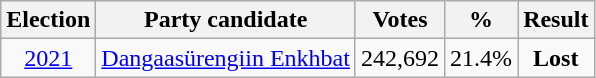<table class=wikitable style=text-align:center>
<tr>
<th>Election</th>
<th>Party candidate</th>
<th><strong>Votes</strong></th>
<th><strong>%</strong></th>
<th>Result</th>
</tr>
<tr>
<td><a href='#'>2021</a></td>
<td><a href='#'>Dangaasürengiin Enkhbat</a></td>
<td>242,692</td>
<td>21.4%</td>
<td><strong>Lost</strong> </td>
</tr>
</table>
